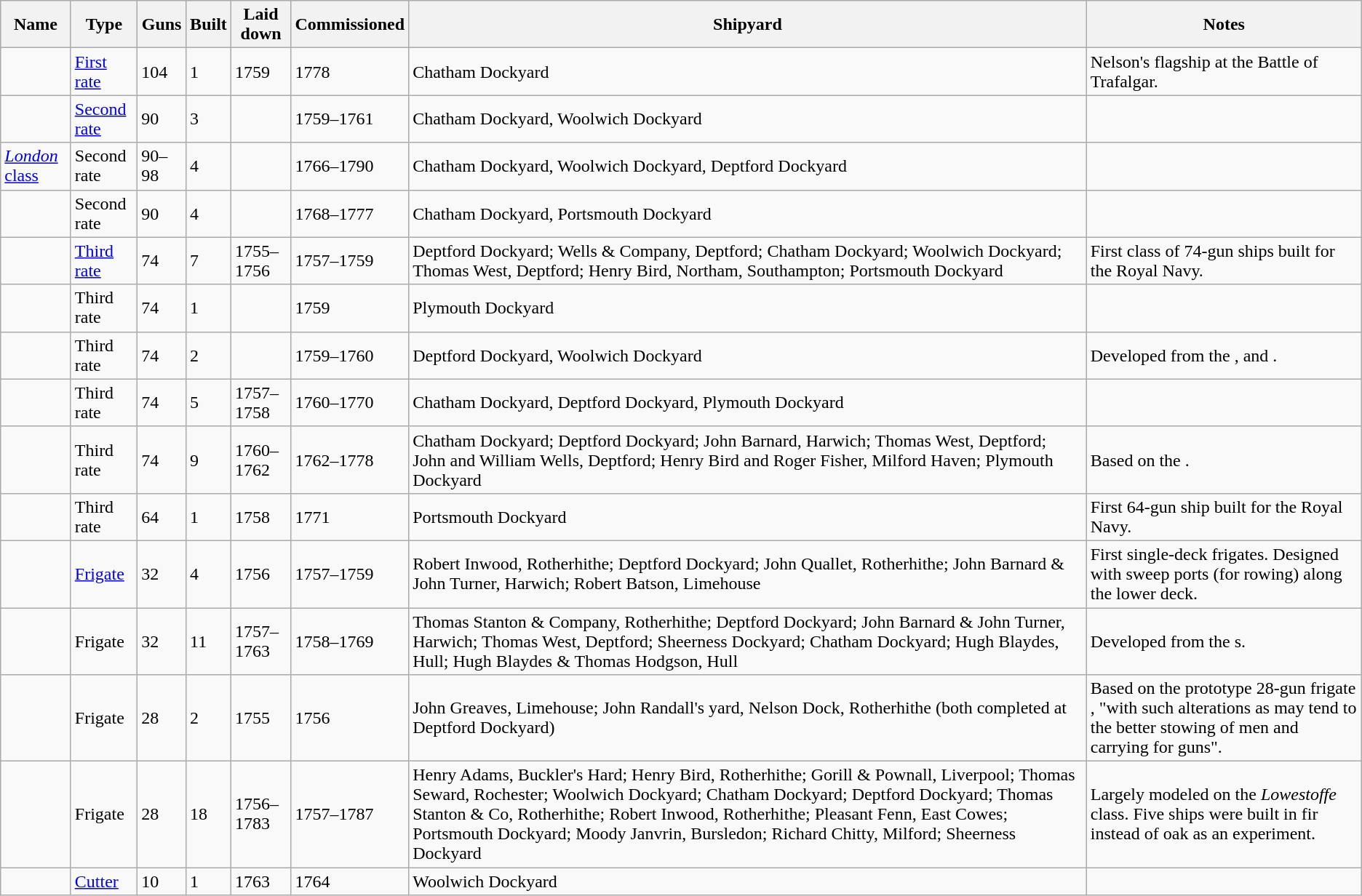<table class="wikitable sortable">
<tr>
<th>Name</th>
<th>Type</th>
<th>Guns</th>
<th>Built</th>
<th>Laid down</th>
<th>Commissioned</th>
<th>Shipyard</th>
<th>Notes</th>
</tr>
<tr>
<td></td>
<td><a href='#'>First rate</a></td>
<td>104</td>
<td>1</td>
<td>1759</td>
<td>1778</td>
<td>Chatham Dockyard</td>
<td>Nelson's flagship at the Battle of Trafalgar.</td>
</tr>
<tr>
<td></td>
<td><a href='#'>Second rate</a></td>
<td>90</td>
<td>3</td>
<td></td>
<td>1759–1761</td>
<td>Chatham Dockyard, Woolwich Dockyard</td>
<td></td>
</tr>
<tr>
<td><a href='#'><em>London</em> class</a></td>
<td>Second rate</td>
<td>90–98</td>
<td>4</td>
<td></td>
<td>1766–1790</td>
<td>Chatham Dockyard, Woolwich Dockyard, Deptford Dockyard</td>
<td></td>
</tr>
<tr>
<td></td>
<td>Second rate</td>
<td>90</td>
<td>4</td>
<td></td>
<td>1768–1777</td>
<td>Chatham Dockyard, Portsmouth Dockyard</td>
<td></td>
</tr>
<tr>
<td></td>
<td><a href='#'>Third rate</a></td>
<td>74</td>
<td>7</td>
<td>1755–1756</td>
<td>1757–1759</td>
<td>Deptford Dockyard; Wells & Company, Deptford; Chatham Dockyard; Woolwich Dockyard; Thomas West, Deptford; Henry Bird, Northam, Southampton; Portsmouth Dockyard</td>
<td>First class of 74-gun ships built for the Royal Navy.</td>
</tr>
<tr>
<td></td>
<td>Third rate</td>
<td>74</td>
<td>1</td>
<td></td>
<td>1759</td>
<td>Plymouth Dockyard</td>
<td></td>
</tr>
<tr>
<td></td>
<td>Third rate</td>
<td>74</td>
<td>2</td>
<td></td>
<td>1759–1760</td>
<td>Deptford Dockyard, Woolwich Dockyard</td>
<td>Developed from the , and .</td>
</tr>
<tr>
<td></td>
<td>Third rate</td>
<td>74</td>
<td>5</td>
<td>1757–1758</td>
<td>1760–1770</td>
<td>Chatham Dockyard, Deptford Dockyard, Plymouth Dockyard</td>
<td></td>
</tr>
<tr>
<td></td>
<td>Third rate</td>
<td>74</td>
<td>9</td>
<td>1760–1762</td>
<td>1762–1778</td>
<td>Chatham Dockyard; Deptford Dockyard; John Barnard, Harwich; Thomas West, Deptford; John and William Wells, Deptford; Henry Bird and Roger Fisher, Milford Haven; Plymouth Dockyard</td>
<td>Based on the .</td>
</tr>
<tr>
<td></td>
<td>Third rate</td>
<td>64</td>
<td>1</td>
<td>1758</td>
<td>1771</td>
<td>Portsmouth Dockyard</td>
<td>First 64-gun ship built for the Royal Navy.</td>
</tr>
<tr>
<td></td>
<td><a href='#'>Frigate</a></td>
<td>32</td>
<td>4</td>
<td>1756</td>
<td>1757–1759</td>
<td>Robert Inwood, Rotherhithe; Deptford Dockyard; John Quallet, Rotherhithe; John Barnard & John Turner, Harwich; Robert Batson, Limehouse</td>
<td>First single-deck frigates. Designed with sweep ports (for rowing) along the lower deck.</td>
</tr>
<tr>
<td></td>
<td>Frigate</td>
<td>32</td>
<td>11</td>
<td>1757–1763</td>
<td>1758–1769</td>
<td>Thomas Stanton & Company, Rotherhithe; Deptford Dockyard; John Barnard & John Turner, Harwich; Thomas West, Deptford; Sheerness Dockyard; Chatham Dockyard; Hugh Blaydes, Hull; Hugh Blaydes & Thomas Hodgson, Hull</td>
<td>Developed from the s.</td>
</tr>
<tr>
<td></td>
<td>Frigate</td>
<td>28</td>
<td>2</td>
<td>1755</td>
<td>1756</td>
<td>John Greaves, Limehouse; John Randall's yard, Nelson Dock, Rotherhithe (both completed at Deptford Dockyard)</td>
<td>Based on the prototype 28-gun frigate , "with such alterations as may tend to the better stowing of men and carrying for guns".</td>
</tr>
<tr>
<td></td>
<td>Frigate</td>
<td>28</td>
<td>18</td>
<td>1756–1783</td>
<td>1757–1787</td>
<td>Henry Adams, Buckler's Hard; Henry Bird, Rotherhithe; Gorill & Pownall, Liverpool; Thomas Seward, Rochester; Woolwich Dockyard; Chatham Dockyard; Deptford Dockyard; Thomas Stanton & Co, Rotherhithe; Robert Inwood, Rotherhithe; Pleasant Fenn, East Cowes; Portsmouth Dockyard; Moody Janvrin, Bursledon; Richard Chitty, Milford; Sheerness Dockyard</td>
<td>Largely modeled on the <em>Lowestoffe</em> class. Five ships were built in fir instead of oak as an experiment.</td>
</tr>
<tr>
<td></td>
<td><a href='#'>Cutter</a></td>
<td>10</td>
<td>1</td>
<td>1763</td>
<td>1764</td>
<td>Woolwich Dockyard</td>
<td></td>
</tr>
</table>
